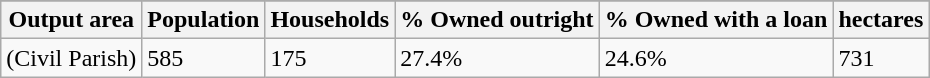<table class="wikitable">
<tr>
</tr>
<tr>
<th>Output area</th>
<th>Population</th>
<th>Households</th>
<th>% Owned outright</th>
<th>% Owned with a loan</th>
<th>hectares</th>
</tr>
<tr>
<td>(Civil Parish)</td>
<td>585</td>
<td>175</td>
<td>27.4%</td>
<td>24.6%</td>
<td>731</td>
</tr>
</table>
